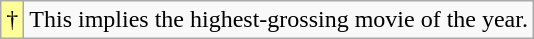<table class="wikitable">
<tr>
<td style="background-color:#FFFF99">†</td>
<td>This implies the highest-grossing movie of the year.</td>
</tr>
</table>
